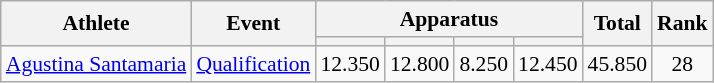<table class="wikitable" style="font-size:90%">
<tr>
<th rowspan=2>Athlete</th>
<th rowspan=2>Event</th>
<th colspan =4>Apparatus</th>
<th rowspan=2>Total</th>
<th rowspan=2>Rank</th>
</tr>
<tr style="font-size:95%">
<th></th>
<th></th>
<th></th>
<th></th>
</tr>
<tr align=center>
<td align=left><a href='#'>Agustina Santamaria</a></td>
<td align=left><a href='#'>Qualification</a></td>
<td>12.350</td>
<td>12.800</td>
<td>8.250</td>
<td>12.450</td>
<td>45.850</td>
<td>28</td>
</tr>
</table>
